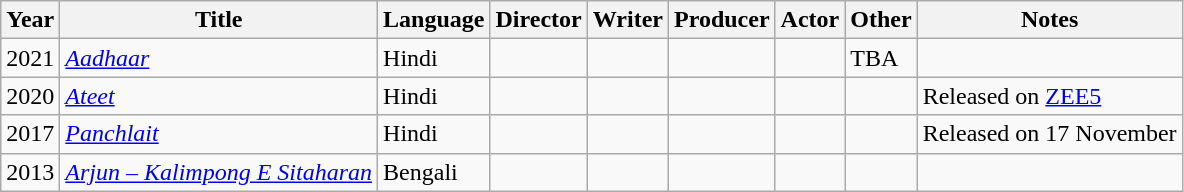<table class="wikitable">
<tr>
<th>Year</th>
<th>Title</th>
<th>Language</th>
<th>Director</th>
<th>Writer</th>
<th>Producer</th>
<th>Actor</th>
<th>Other</th>
<th>Notes</th>
</tr>
<tr>
<td>2021</td>
<td><a href='#'><em>Aadhaar</em></a></td>
<td>Hindi</td>
<td></td>
<td></td>
<td></td>
<td></td>
<td>TBA</td>
</tr>
<tr>
<td>2020</td>
<td><em><a href='#'>Ateet</a></em></td>
<td>Hindi</td>
<td></td>
<td></td>
<td></td>
<td></td>
<td></td>
<td>Released on <a href='#'>ZEE5</a></td>
</tr>
<tr>
<td>2017</td>
<td><em><a href='#'>Panchlait</a></em></td>
<td>Hindi</td>
<td></td>
<td></td>
<td></td>
<td></td>
<td></td>
<td>Released on 17 November</td>
</tr>
<tr>
<td>2013</td>
<td><em><a href='#'>Arjun – Kalimpong E Sitaharan</a></em></td>
<td>Bengali</td>
<td></td>
<td></td>
<td></td>
<td></td>
<td></td>
<td></td>
</tr>
</table>
